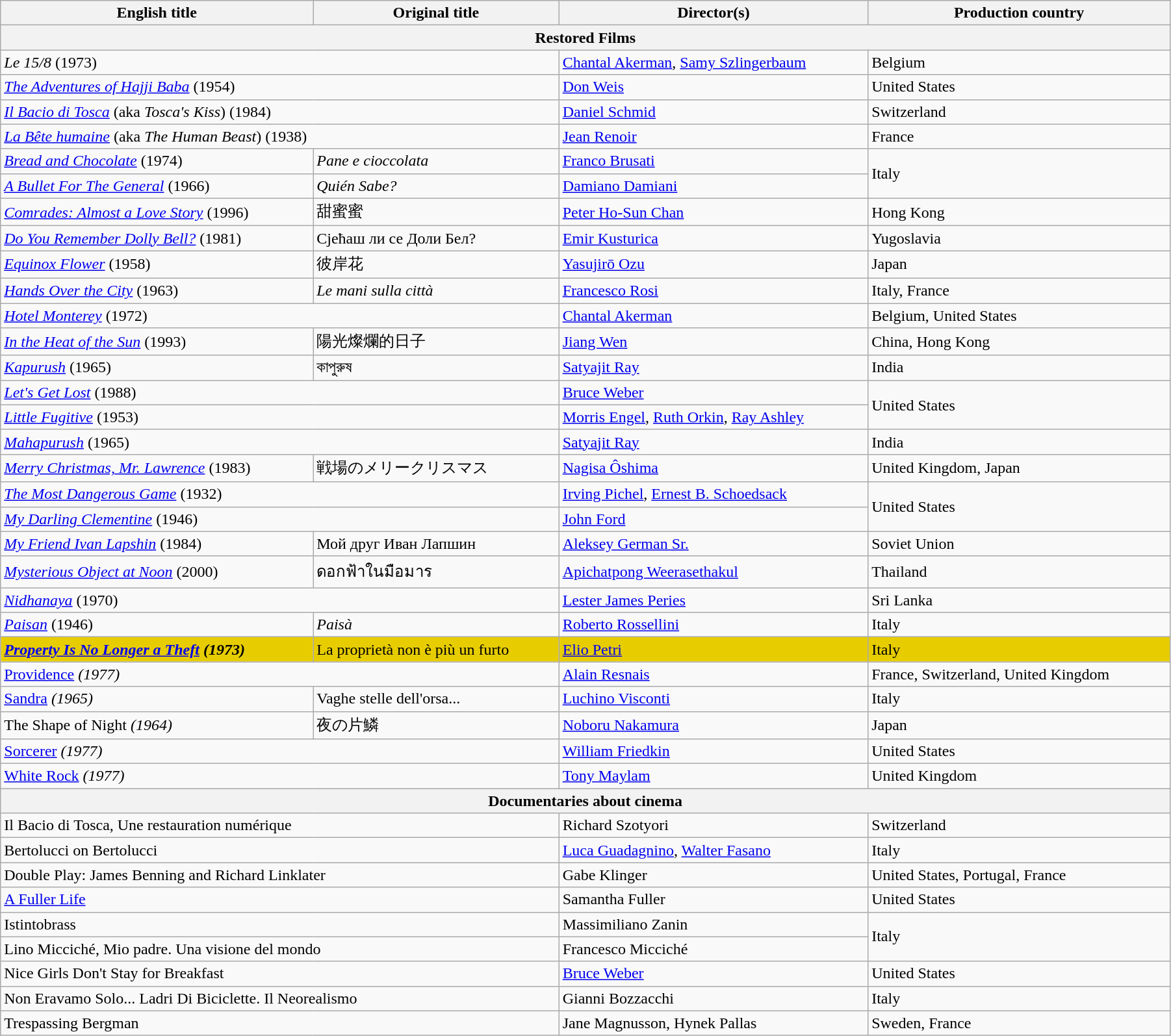<table class="wikitable" style="width:95%; margin-bottom:0px">
<tr>
<th>English title</th>
<th>Original title</th>
<th>Director(s)</th>
<th>Production country</th>
</tr>
<tr>
<th colspan="4">Restored Films</th>
</tr>
<tr>
<td colspan="2"><em>Le 15/8</em> (1973)</td>
<td><a href='#'>Chantal Akerman</a>, <a href='#'>Samy Szlingerbaum</a></td>
<td>Belgium</td>
</tr>
<tr>
<td colspan=2 data-sort-value="Adventures"><em><a href='#'>The Adventures of Hajji Baba</a></em> (1954)</td>
<td data-sort-value="Weis"><a href='#'>Don Weis</a></td>
<td>United States</td>
</tr>
<tr>
<td colspan=2 data-sort-value="Bacio"><em><a href='#'>Il Bacio di Tosca</a></em> (aka <em>Tosca's Kiss</em>) (1984)</td>
<td data-sort-value="Schmid"><a href='#'>Daniel Schmid</a></td>
<td>Switzerland</td>
</tr>
<tr>
<td colspan=2 data-sort-value="Bete"><em><a href='#'>La Bête humaine</a></em> (aka <em>The Human Beast</em>) (1938)</td>
<td data-sort-value="Renoir"><a href='#'>Jean Renoir</a></td>
<td>France</td>
</tr>
<tr>
<td><em><a href='#'>Bread and Chocolate</a></em> (1974)</td>
<td><em>Pane e cioccolata</em></td>
<td data-sort-value="Brusati"><a href='#'>Franco Brusati</a></td>
<td rowspan="2">Italy</td>
</tr>
<tr>
<td data-sort-value="Bullet"><em><a href='#'>A Bullet For The General</a></em> (1966)</td>
<td><em>Quién Sabe?</em></td>
<td data-sort-value="Damiani"><a href='#'>Damiano Damiani</a></td>
</tr>
<tr>
<td><em><a href='#'>Comrades: Almost a Love Story</a></em> (1996)</td>
<td>甜蜜蜜</td>
<td data-sort-value="Chan"><a href='#'>Peter Ho-Sun Chan</a></td>
<td>Hong Kong</td>
</tr>
<tr>
<td><em><a href='#'>Do You Remember Dolly Bell?</a></em> (1981)</td>
<td>Сјећаш ли се Доли Бел?</td>
<td data-sort-value="Kusturica"><a href='#'>Emir Kusturica</a></td>
<td>Yugoslavia</td>
</tr>
<tr>
<td><em><a href='#'>Equinox Flower</a></em> (1958)</td>
<td>彼岸花</td>
<td data-sort-value="Ozu"><a href='#'>Yasujirō Ozu</a></td>
<td>Japan</td>
</tr>
<tr>
<td><em><a href='#'>Hands Over the City</a></em> (1963)</td>
<td data-sort-value="Mani"><em>Le mani sulla città</em></td>
<td data-sort-value="Rosi"><a href='#'>Francesco Rosi</a></td>
<td>Italy, France</td>
</tr>
<tr>
<td colspan=2><em><a href='#'>Hotel Monterey</a></em> (1972)</td>
<td data-sort-value="Akerman"><a href='#'>Chantal Akerman</a></td>
<td>Belgium, United States</td>
</tr>
<tr>
<td><em><a href='#'>In the Heat of the Sun</a></em> (1993)</td>
<td>陽光燦爛的日子</td>
<td data-sort-value="Wen"><a href='#'>Jiang Wen</a></td>
<td>China, Hong Kong</td>
</tr>
<tr>
<td><em><a href='#'>Kapurush</a></em> (1965)</td>
<td>কাপুরুষ</td>
<td data-sort-value="Ray"><a href='#'>Satyajit Ray</a></td>
<td>India</td>
</tr>
<tr>
<td colspan=2><em><a href='#'>Let's Get Lost</a></em> (1988)</td>
<td data-sort-value="Weber"><a href='#'>Bruce Weber</a></td>
<td rowspan="2">United States</td>
</tr>
<tr>
<td colspan=2><em><a href='#'>Little Fugitive</a></em> (1953)</td>
<td data-sort-value="Engel"><a href='#'>Morris Engel</a>, <a href='#'>Ruth Orkin</a>, <a href='#'>Ray Ashley</a></td>
</tr>
<tr>
<td colspan=2><em><a href='#'>Mahapurush</a></em> (1965)</td>
<td data-sort-value="Ray"><a href='#'>Satyajit Ray</a></td>
<td>India</td>
</tr>
<tr>
<td><em><a href='#'>Merry Christmas, Mr. Lawrence</a></em> (1983)</td>
<td>戦場のメリークリスマス</td>
<td data-sort-value="Oshima"><a href='#'>Nagisa Ôshima</a></td>
<td>United Kingdom, Japan</td>
</tr>
<tr>
<td colspan=2 data-sort-value="Most"><em><a href='#'>The Most Dangerous Game</a></em> (1932)</td>
<td data-sort-value="Pichel"><a href='#'>Irving Pichel</a>, <a href='#'>Ernest B. Schoedsack</a></td>
<td rowspan="2">United States</td>
</tr>
<tr>
<td colspan=2><em><a href='#'>My Darling Clementine</a></em> (1946)</td>
<td data-sort-value="Ford"><a href='#'>John Ford</a></td>
</tr>
<tr>
<td><em><a href='#'>My Friend Ivan Lapshin</a></em> (1984)</td>
<td>Мой друг Иван Лапшин</td>
<td data-sort-value="German"><a href='#'>Aleksey German Sr.</a></td>
<td>Soviet Union</td>
</tr>
<tr>
<td><em><a href='#'>Mysterious Object at Noon</a></em> (2000)</td>
<td>ดอกฟ้าในมือมาร</td>
<td data-sort-value="Weerasethakul"><a href='#'>Apichatpong Weerasethakul</a></td>
<td>Thailand</td>
</tr>
<tr>
<td colspan=2><em><a href='#'>Nidhanaya</a></em> (1970)</td>
<td data-sort-value="Peries"><a href='#'>Lester James Peries</a></td>
<td>Sri Lanka</td>
</tr>
<tr>
<td><em><a href='#'>Paisan</a></em> (1946)</td>
<td><em>Paisà</em></td>
<td data-sort-value="Rossellini"><a href='#'>Roberto Rossellini</a></td>
<td>Italy</td>
</tr>
<tr style="background:#E7CD00;">
<td><strong><em><a href='#'>Property Is No Longer a Theft</a><em> (1973)<strong></td>
<td></em></strong>La proprietà non è più un furto<strong><em></td>
<td data-sort-value="Petri"></strong><a href='#'>Elio Petri</a><strong></td>
<td></strong>Italy<strong></td>
</tr>
<tr>
<td colspan=2></em><a href='#'>Providence</a><em> (1977)</td>
<td data-sort-value="Resnais"><a href='#'>Alain Resnais</a></td>
<td>France, Switzerland, United Kingdom</td>
</tr>
<tr>
<td></em><a href='#'>Sandra</a><em> (1965)</td>
<td></em>Vaghe stelle dell'orsa...<em></td>
<td data-sort-value="Visconti"><a href='#'>Luchino Visconti</a></td>
<td>Italy</td>
</tr>
<tr>
<td data-sort-value="Shape"></em>The Shape of Night<em> (1964)</td>
<td>夜の片鱗</td>
<td data-sort-value="Nakamura"><a href='#'>Noboru Nakamura</a></td>
<td>Japan</td>
</tr>
<tr>
<td colspan=2></em><a href='#'>Sorcerer</a><em> (1977)</td>
<td data-sort-value="Friedkin"><a href='#'>William Friedkin</a></td>
<td>United States</td>
</tr>
<tr>
<td colspan=2></em><a href='#'>White Rock</a><em> (1977)</td>
<td data-sort-value="Maylam"><a href='#'>Tony Maylam</a></td>
<td>United Kingdom</td>
</tr>
<tr>
<th colspan="4">Documentaries about cinema</th>
</tr>
<tr>
<td colspan="2"></em>Il Bacio di Tosca, Une restauration numérique<em></td>
<td>Richard Szotyori</td>
<td>Switzerland</td>
</tr>
<tr>
<td colspan="2"></em>Bertolucci on Bertolucci<em></td>
<td><a href='#'>Luca Guadagnino</a>, <a href='#'>Walter Fasano</a></td>
<td>Italy</td>
</tr>
<tr>
<td colspan="2"></em></strong>Double Play: James Benning and Richard Linklater<strong><em></td>
<td></strong>Gabe Klinger<strong></td>
<td></strong>United States, Portugal, France<strong></td>
</tr>
<tr>
<td colspan="2"></em><a href='#'>A Fuller Life</a><em></td>
<td>Samantha Fuller</td>
<td>United States</td>
</tr>
<tr>
<td colspan="2"></em>Istintobrass<em></td>
<td>Massimiliano Zanin</td>
<td rowspan="2">Italy</td>
</tr>
<tr>
<td colspan="2"></em>Lino Micciché, Mio padre. Una visione del mondo<em></td>
<td>Francesco Micciché</td>
</tr>
<tr>
<td colspan="2"></em>Nice Girls Don't Stay for Breakfast<em></td>
<td><a href='#'>Bruce Weber</a></td>
<td>United States</td>
</tr>
<tr>
<td colspan="2"></em>Non Eravamo Solo... Ladri Di Biciclette. Il Neorealismo<em></td>
<td>Gianni Bozzacchi</td>
<td>Italy</td>
</tr>
<tr>
<td colspan="2"></em>Trespassing Bergman<em></td>
<td>Jane Magnusson, Hynek Pallas</td>
<td>Sweden, France</td>
</tr>
</table>
